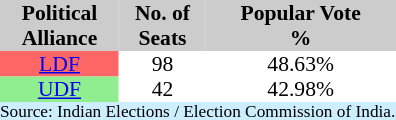<table class="toccolours" align="top-left" cellpadding="0" cellspacing="0" style="margin-right: .5em; margin-top: .4em;font-size: 90%;">
<tr>
</tr>
<tr bgcolor="#cccccc" valign="top">
<th>Political<br>Alliance</th>
<th>No. of<br>Seats</th>
<th>Popular Vote<br> %</th>
</tr>
<tr>
<td align="center" bgcolor="FF6666"><a href='#'>LDF</a></td>
<td align="center">98</td>
<td align="center">48.63%</td>
</tr>
<tr>
<td align="center" bgcolor="90EE90"><a href='#'>UDF</a></td>
<td align="center">42</td>
<td align="center">42.98%</td>
</tr>
<tr>
<td style="font-size: 80%" colspan=3 bgcolor="#cceeff" align="center">Source: Indian Elections / Election Commission of India.</td>
</tr>
<tr>
</tr>
</table>
